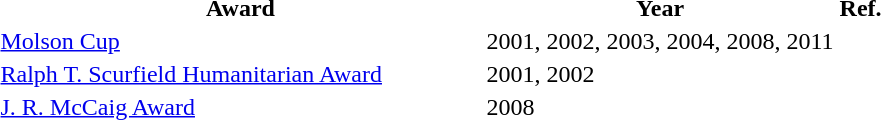<table class="wiki table">
<tr>
<th scope="col" style="width:20em">Award</th>
<th scope="col">Year</th>
<th scope="col">Ref.</th>
</tr>
<tr>
<td><a href='#'>Molson Cup</a><br></td>
<td>2001, 2002, 2003, 2004, 2008, 2011</td>
<td></td>
</tr>
<tr>
<td><a href='#'>Ralph T. Scurfield Humanitarian Award</a><br></td>
<td>2001, 2002</td>
<td></td>
</tr>
<tr>
<td><a href='#'>J. R. McCaig Award</a><br></td>
<td>2008</td>
<td></td>
</tr>
</table>
